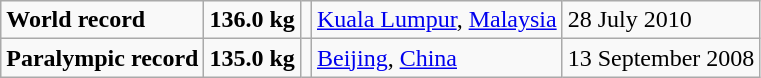<table class="wikitable">
<tr>
<td><strong>World record</strong></td>
<td><strong>136.0 kg</strong></td>
<td></td>
<td><a href='#'>Kuala Lumpur</a>, <a href='#'>Malaysia</a></td>
<td>28 July 2010</td>
</tr>
<tr>
<td><strong>Paralympic record</strong></td>
<td><strong>135.0 kg</strong></td>
<td></td>
<td><a href='#'>Beijing</a>, <a href='#'>China</a></td>
<td>13 September 2008</td>
</tr>
</table>
